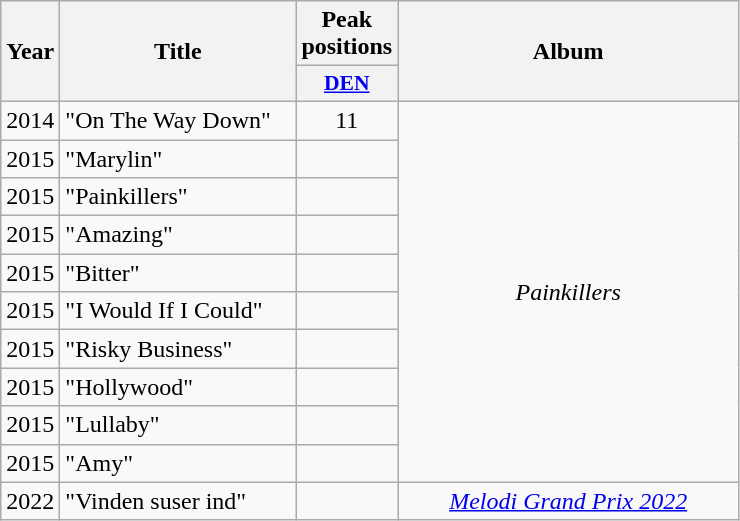<table class="wikitable plainrowheaders">
<tr>
<th rowspan="2" width="10">Year</th>
<th rowspan="2" width="150">Title</th>
<th width="20" colspan="1">Peak positions</th>
<th rowspan="2" width="220">Album</th>
</tr>
<tr>
<th scope="col" style="width:3em;font-size:90%;"><a href='#'>DEN</a><br></th>
</tr>
<tr>
<td>2014</td>
<td style="text-align:left;">"On The Way Down"</td>
<td style="text-align:center;">11</td>
<td style="text-align:center;" rowspan=10><em>Painkillers</em></td>
</tr>
<tr>
<td>2015</td>
<td style="text-align:left;">"Marylin"</td>
<td style="text-align:center;"></td>
</tr>
<tr>
<td>2015</td>
<td style="text-align:left;">"Painkillers"</td>
<td style="text-align:center;"></td>
</tr>
<tr>
<td>2015</td>
<td style="text-align:left;">"Amazing"</td>
<td style="text-align:center;"></td>
</tr>
<tr>
<td>2015</td>
<td style="text-align:left;">"Bitter"</td>
<td style="text-align:center;"></td>
</tr>
<tr>
<td>2015</td>
<td style="text-align:left;">"I Would If I Could"</td>
<td style="text-align:center;"></td>
</tr>
<tr>
<td>2015</td>
<td style="text-align:left;">"Risky Business"</td>
<td style="text-align:center;"></td>
</tr>
<tr>
<td>2015</td>
<td style="text-align:left;">"Hollywood"</td>
<td style="text-align:center;"></td>
</tr>
<tr>
<td>2015</td>
<td style="text-align:left;">"Lullaby"</td>
<td style="text-align:center;"></td>
</tr>
<tr>
<td>2015</td>
<td style="text-align:left;">"Amy"</td>
<td style="text-align:center;"></td>
</tr>
<tr>
<td>2022</td>
<td style="text-align:left;">"Vinden suser ind"</td>
<td style="text-align:center;"></td>
<td style="text-align:center;" rowspan=10><em><a href='#'>Melodi Grand Prix 2022</a></em></td>
</tr>
</table>
